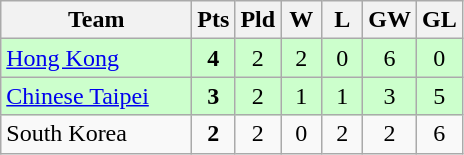<table class="wikitable" style="text-align:center">
<tr>
<th width=120>Team</th>
<th width=20>Pts</th>
<th width=20>Pld</th>
<th width=20>W</th>
<th width=20>L</th>
<th width=20>GW</th>
<th width=20>GL</th>
</tr>
<tr bgcolor="ccffcc">
<td style="text-align:left;"> <a href='#'>Hong Kong</a></td>
<td><strong>4</strong></td>
<td>2</td>
<td>2</td>
<td>0</td>
<td>6</td>
<td>0</td>
</tr>
<tr bgcolor="ccffcc">
<td style="text-align:left;"> <a href='#'>Chinese Taipei</a></td>
<td><strong>3</strong></td>
<td>2</td>
<td>1</td>
<td>1</td>
<td>3</td>
<td>5</td>
</tr>
<tr>
<td style="text-align:left;"> South Korea</td>
<td><strong>2</strong></td>
<td>2</td>
<td>0</td>
<td>2</td>
<td>2</td>
<td>6</td>
</tr>
</table>
